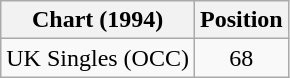<table class="wikitable sortable">
<tr>
<th align="left">Chart (1994)</th>
<th align="center">Position</th>
</tr>
<tr>
<td align="left">UK Singles (OCC)</td>
<td align="center">68</td>
</tr>
</table>
